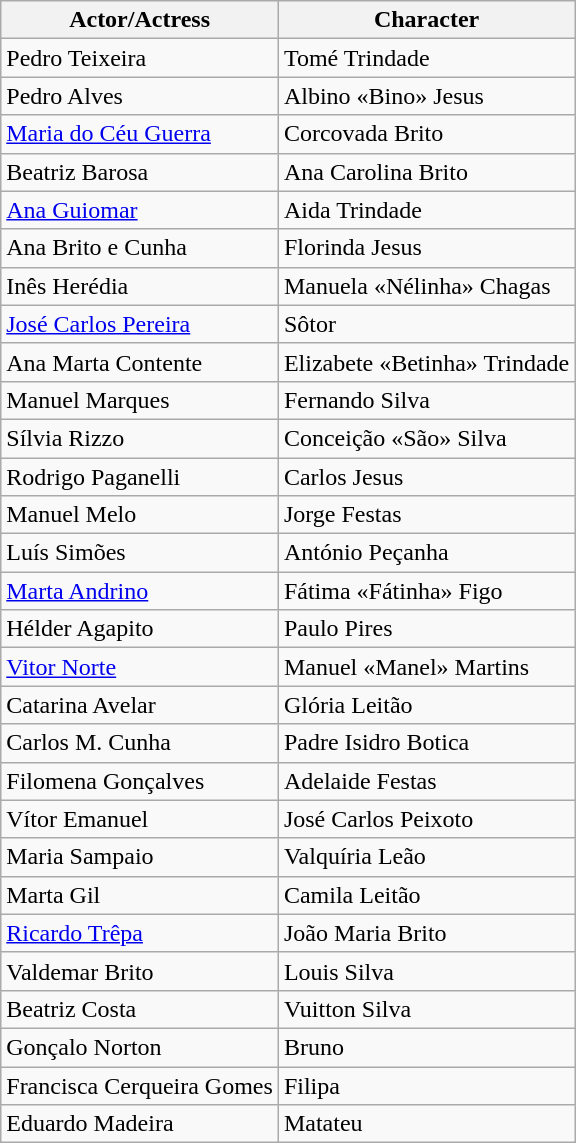<table class="wikitable">
<tr>
<th>Actor/Actress</th>
<th>Character</th>
</tr>
<tr>
<td>Pedro Teixeira</td>
<td>Tomé Trindade</td>
</tr>
<tr>
<td>Pedro Alves</td>
<td>Albino «Bino» Jesus</td>
</tr>
<tr>
<td><a href='#'>Maria do Céu Guerra</a></td>
<td>Corcovada Brito</td>
</tr>
<tr>
<td>Beatriz Barosa</td>
<td>Ana Carolina Brito</td>
</tr>
<tr>
<td><a href='#'>Ana Guiomar</a></td>
<td>Aida Trindade</td>
</tr>
<tr>
<td>Ana Brito e Cunha</td>
<td>Florinda Jesus</td>
</tr>
<tr>
<td>Inês Herédia</td>
<td>Manuela «Nélinha» Chagas</td>
</tr>
<tr>
<td><a href='#'>José Carlos Pereira</a></td>
<td>Sôtor</td>
</tr>
<tr>
<td>Ana Marta Contente</td>
<td>Elizabete «Betinha» Trindade</td>
</tr>
<tr>
<td>Manuel Marques</td>
<td>Fernando Silva</td>
</tr>
<tr>
<td>Sílvia Rizzo</td>
<td>Conceição «São» Silva</td>
</tr>
<tr>
<td>Rodrigo Paganelli</td>
<td>Carlos Jesus</td>
</tr>
<tr>
<td>Manuel Melo</td>
<td>Jorge Festas</td>
</tr>
<tr>
<td>Luís Simões</td>
<td>António Peçanha</td>
</tr>
<tr>
<td><a href='#'>Marta Andrino</a></td>
<td>Fátima «Fátinha» Figo</td>
</tr>
<tr>
<td>Hélder Agapito</td>
<td>Paulo Pires</td>
</tr>
<tr>
<td><a href='#'>Vitor Norte</a></td>
<td>Manuel «Manel» Martins</td>
</tr>
<tr>
<td>Catarina Avelar</td>
<td>Glória Leitão</td>
</tr>
<tr>
<td>Carlos M. Cunha</td>
<td>Padre Isidro Botica</td>
</tr>
<tr>
<td>Filomena Gonçalves</td>
<td>Adelaide Festas</td>
</tr>
<tr>
<td>Vítor Emanuel</td>
<td>José Carlos Peixoto</td>
</tr>
<tr>
<td>Maria Sampaio</td>
<td>Valquíria Leão</td>
</tr>
<tr>
<td>Marta Gil</td>
<td>Camila Leitão</td>
</tr>
<tr>
<td><a href='#'>Ricardo Trêpa</a></td>
<td>João Maria Brito</td>
</tr>
<tr>
<td>Valdemar Brito</td>
<td>Louis Silva</td>
</tr>
<tr>
<td>Beatriz Costa</td>
<td>Vuitton Silva</td>
</tr>
<tr>
<td>Gonçalo Norton</td>
<td>Bruno</td>
</tr>
<tr>
<td>Francisca Cerqueira Gomes</td>
<td>Filipa</td>
</tr>
<tr>
<td>Eduardo Madeira</td>
<td>Matateu</td>
</tr>
</table>
